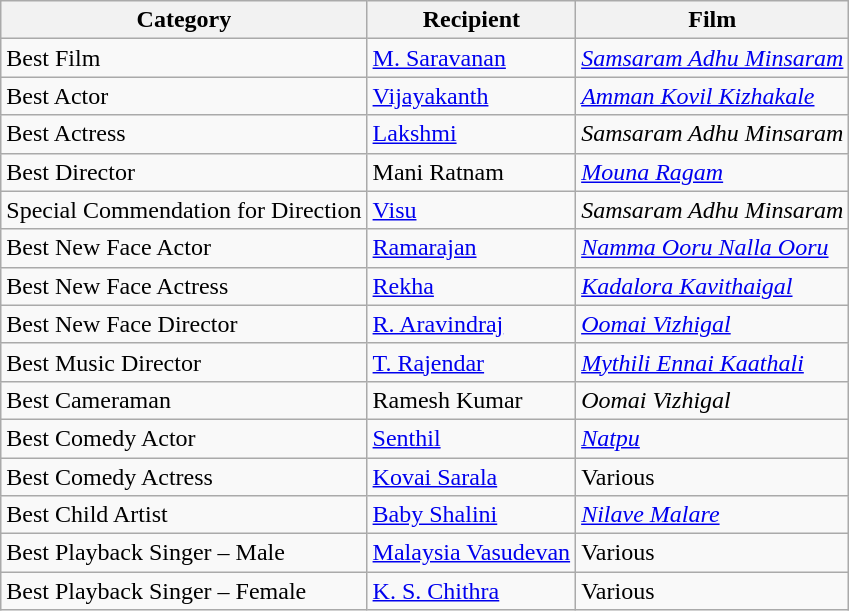<table class="wikitable">
<tr>
<th>Category</th>
<th>Recipient</th>
<th>Film</th>
</tr>
<tr>
<td>Best Film</td>
<td><a href='#'>M. Saravanan</a></td>
<td><em><a href='#'>Samsaram Adhu Minsaram</a></em></td>
</tr>
<tr>
<td>Best Actor</td>
<td><a href='#'>Vijayakanth</a></td>
<td><em><a href='#'>Amman Kovil Kizhakale</a></em></td>
</tr>
<tr>
<td>Best Actress</td>
<td><a href='#'>Lakshmi</a></td>
<td><em>Samsaram Adhu Minsaram</em></td>
</tr>
<tr>
<td>Best Director</td>
<td>Mani Ratnam</td>
<td><em><a href='#'>Mouna Ragam</a></em></td>
</tr>
<tr>
<td>Special Commendation for Direction</td>
<td><a href='#'>Visu</a></td>
<td><em>Samsaram Adhu Minsaram</em></td>
</tr>
<tr>
<td>Best New Face Actor</td>
<td><a href='#'>Ramarajan</a></td>
<td><em><a href='#'>Namma Ooru Nalla Ooru</a></em></td>
</tr>
<tr>
<td>Best New Face Actress</td>
<td><a href='#'>Rekha</a></td>
<td><em><a href='#'>Kadalora Kavithaigal</a></em></td>
</tr>
<tr>
<td>Best New Face Director</td>
<td><a href='#'>R. Aravindraj</a></td>
<td><em><a href='#'>Oomai Vizhigal</a></em></td>
</tr>
<tr>
<td>Best Music Director</td>
<td><a href='#'>T. Rajendar</a></td>
<td><em><a href='#'>Mythili Ennai Kaathali</a></em></td>
</tr>
<tr>
<td>Best Cameraman</td>
<td>Ramesh Kumar</td>
<td><em>Oomai Vizhigal</em></td>
</tr>
<tr>
<td>Best Comedy Actor</td>
<td><a href='#'>Senthil</a></td>
<td><em><a href='#'>Natpu</a></em></td>
</tr>
<tr>
<td>Best Comedy Actress</td>
<td><a href='#'>Kovai Sarala</a></td>
<td>Various</td>
</tr>
<tr>
<td>Best Child Artist</td>
<td><a href='#'>Baby Shalini</a></td>
<td><em><a href='#'>Nilave Malare</a></em></td>
</tr>
<tr>
<td>Best Playback Singer – Male</td>
<td><a href='#'>Malaysia Vasudevan</a></td>
<td>Various</td>
</tr>
<tr>
<td>Best Playback Singer – Female</td>
<td><a href='#'>K. S. Chithra</a></td>
<td>Various</td>
</tr>
</table>
